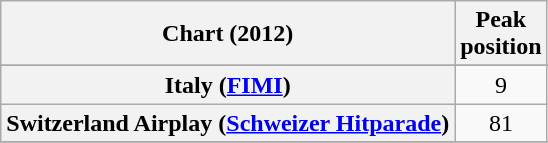<table class="wikitable plainrowheaders sortable" style="text-align:center">
<tr>
<th>Chart (2012)</th>
<th>Peak<br>position</th>
</tr>
<tr>
</tr>
<tr>
</tr>
<tr>
<th scope="row">Italy (<a href='#'>FIMI</a>)</th>
<td>9</td>
</tr>
<tr>
<th scope="row">Switzerland Airplay (<a href='#'>Schweizer Hitparade</a>)</th>
<td>81</td>
</tr>
<tr>
</tr>
</table>
